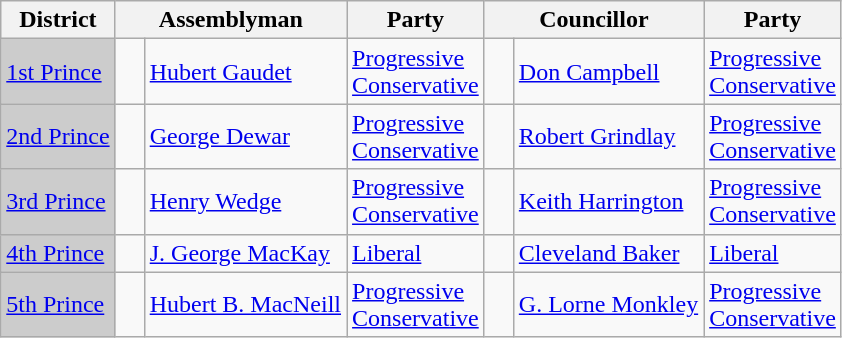<table class="wikitable">
<tr>
<th>District</th>
<th colspan="2">Assemblyman</th>
<th>Party</th>
<th colspan="2">Councillor</th>
<th>Party</th>
</tr>
<tr>
<td bgcolor="CCCCCC"><a href='#'>1st Prince</a></td>
<td>   </td>
<td><a href='#'>Hubert Gaudet</a></td>
<td><a href='#'>Progressive <br> Conservative</a></td>
<td>   </td>
<td><a href='#'>Don Campbell</a></td>
<td><a href='#'>Progressive <br> Conservative</a></td>
</tr>
<tr>
<td bgcolor="CCCCCC"><a href='#'>2nd Prince</a></td>
<td>   </td>
<td><a href='#'>George Dewar</a></td>
<td><a href='#'>Progressive <br> Conservative</a></td>
<td>   </td>
<td><a href='#'>Robert Grindlay</a></td>
<td><a href='#'>Progressive <br> Conservative</a></td>
</tr>
<tr>
<td bgcolor="CCCCCC"><a href='#'>3rd Prince</a></td>
<td>   </td>
<td><a href='#'>Henry Wedge</a></td>
<td><a href='#'>Progressive <br> Conservative</a></td>
<td>   </td>
<td><a href='#'>Keith Harrington</a></td>
<td><a href='#'>Progressive <br> Conservative</a></td>
</tr>
<tr>
<td bgcolor="CCCCCC"><a href='#'>4th Prince</a></td>
<td>   </td>
<td><a href='#'>J. George MacKay</a></td>
<td><a href='#'>Liberal</a></td>
<td>    <br></td>
<td><a href='#'>Cleveland Baker</a></td>
<td><a href='#'>Liberal</a></td>
</tr>
<tr>
<td bgcolor="CCCCCC"><a href='#'>5th Prince</a></td>
<td>   </td>
<td><a href='#'>Hubert B. MacNeill</a></td>
<td><a href='#'>Progressive <br> Conservative</a></td>
<td>   </td>
<td><a href='#'>G. Lorne Monkley</a></td>
<td><a href='#'>Progressive <br> Conservative</a></td>
</tr>
</table>
